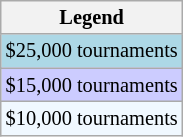<table class="wikitable" style="font-size:85%;">
<tr>
<th>Legend</th>
</tr>
<tr style="background:lightblue;">
<td>$25,000 tournaments</td>
</tr>
<tr style="background:#ccccff;">
<td>$15,000 tournaments</td>
</tr>
<tr style="background:#f0f8ff;">
<td>$10,000 tournaments</td>
</tr>
</table>
